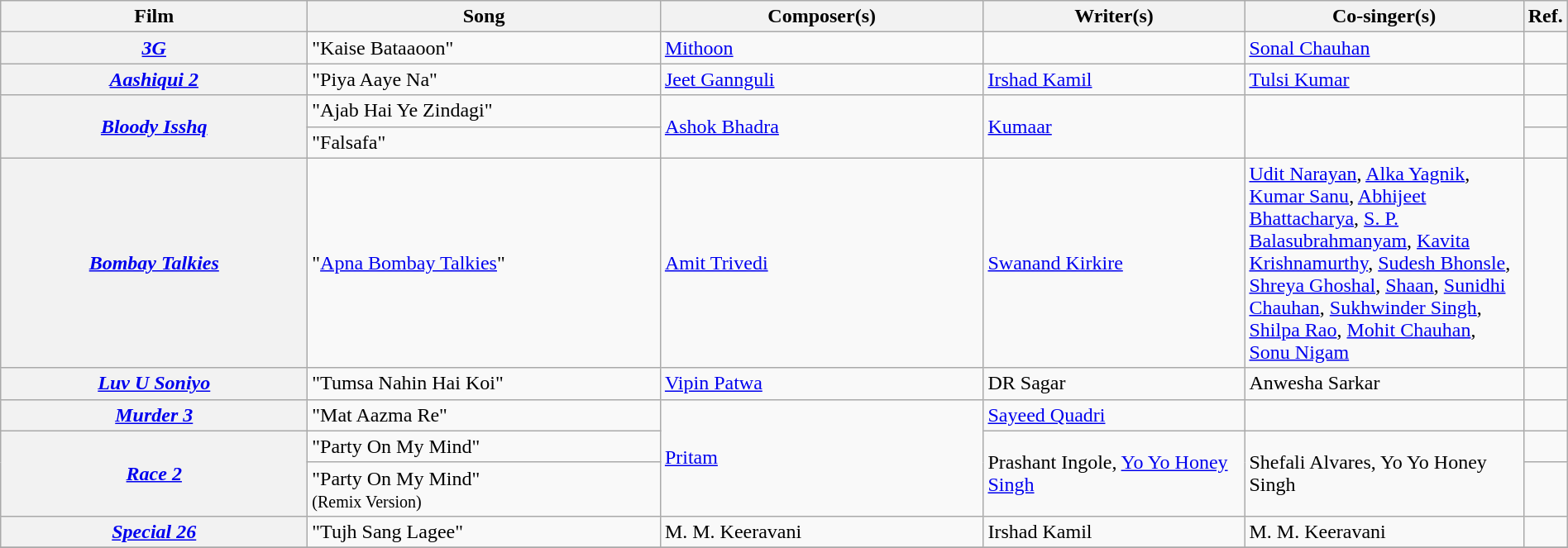<table class="wikitable plainrowheaders" width="100%" textcolor:#000;">
<tr>
<th scope="col" width=20%><strong>Film</strong></th>
<th scope="col" width=23%><strong>Song</strong></th>
<th scope="col" width=21%><strong>Composer(s)</strong></th>
<th scope="col" width=17%><strong>Writer(s)</strong></th>
<th scope="col" width=18%><strong>Co-singer(s)</strong></th>
<th scope="col" width=1%><strong>Ref.</strong></th>
</tr>
<tr>
<th scope="row"><em><a href='#'>3G</a></em></th>
<td>"Kaise Bataaoon"</td>
<td><a href='#'>Mithoon</a></td>
<td></td>
<td><a href='#'>Sonal Chauhan</a></td>
<td></td>
</tr>
<tr>
<th scope="row"><em><a href='#'>Aashiqui 2</a></em></th>
<td>"Piya Aaye Na"</td>
<td><a href='#'>Jeet Gannguli</a></td>
<td><a href='#'>Irshad Kamil</a></td>
<td><a href='#'>Tulsi Kumar</a></td>
<td></td>
</tr>
<tr>
<th scope="row" rowspan="2"><em><a href='#'>Bloody Isshq</a></em></th>
<td>"Ajab Hai Ye Zindagi"</td>
<td rowspan="2"><a href='#'>Ashok Bhadra</a></td>
<td rowspan="2"><a href='#'>Kumaar</a></td>
<td rowspan="2"></td>
<td></td>
</tr>
<tr>
<td>"Falsafa"</td>
<td></td>
</tr>
<tr>
<th scope="row"><em><a href='#'>Bombay Talkies</a></em></th>
<td>"<a href='#'>Apna Bombay Talkies</a>"</td>
<td><a href='#'>Amit Trivedi</a></td>
<td><a href='#'>Swanand Kirkire</a></td>
<td><a href='#'>Udit Narayan</a>, <a href='#'>Alka Yagnik</a>, <a href='#'>Kumar Sanu</a>, <a href='#'>Abhijeet Bhattacharya</a>, <a href='#'>S. P. Balasubrahmanyam</a>, <a href='#'>Kavita Krishnamurthy</a>, <a href='#'>Sudesh Bhonsle</a>, <a href='#'>Shreya Ghoshal</a>, <a href='#'>Shaan</a>, <a href='#'>Sunidhi Chauhan</a>, <a href='#'>Sukhwinder Singh</a>, <a href='#'>Shilpa Rao</a>, <a href='#'>Mohit Chauhan</a>, <a href='#'>Sonu Nigam</a></td>
<td></td>
</tr>
<tr>
<th scope="row"><em><a href='#'>Luv U Soniyo</a></em></th>
<td>"Tumsa Nahin Hai Koi"</td>
<td><a href='#'>Vipin Patwa</a></td>
<td>DR Sagar</td>
<td>Anwesha Sarkar</td>
<td></td>
</tr>
<tr>
<th scope="row"><em><a href='#'>Murder 3</a></em></th>
<td>"Mat Aazma Re"</td>
<td rowspan="3"><a href='#'>Pritam</a></td>
<td><a href='#'>Sayeed Quadri</a></td>
<td></td>
<td></td>
</tr>
<tr>
<th scope="row" rowspan="2"><em><a href='#'>Race 2</a></em></th>
<td>"Party On My Mind"</td>
<td rowspan="2">Prashant Ingole, <a href='#'>Yo Yo Honey Singh</a></td>
<td rowspan="2">Shefali Alvares, Yo Yo Honey Singh</td>
<td></td>
</tr>
<tr>
<td>"Party On My Mind"<br><small>(Remix Version)</small></td>
<td></td>
</tr>
<tr>
<th scope="row"><em><a href='#'>Special 26</a></em></th>
<td>"Tujh Sang Lagee"</td>
<td>M. M. Keeravani</td>
<td>Irshad Kamil</td>
<td>M. M. Keeravani</td>
<td></td>
</tr>
<tr>
</tr>
</table>
